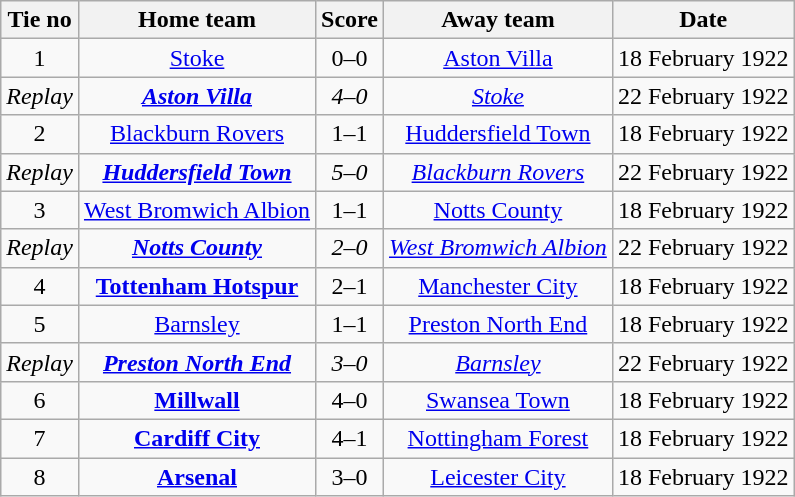<table class="wikitable" style="text-align: center">
<tr>
<th>Tie no</th>
<th>Home team</th>
<th>Score</th>
<th>Away team</th>
<th>Date</th>
</tr>
<tr>
<td>1</td>
<td><a href='#'>Stoke</a></td>
<td>0–0</td>
<td><a href='#'>Aston Villa</a></td>
<td>18 February 1922</td>
</tr>
<tr>
<td><em>Replay</em></td>
<td><strong><em><a href='#'>Aston Villa</a></em></strong></td>
<td><em>4–0</em></td>
<td><em><a href='#'>Stoke</a></em></td>
<td>22 February 1922</td>
</tr>
<tr>
<td>2</td>
<td><a href='#'>Blackburn Rovers</a></td>
<td>1–1</td>
<td><a href='#'>Huddersfield Town</a></td>
<td>18 February 1922</td>
</tr>
<tr>
<td><em>Replay</em></td>
<td><strong><em><a href='#'>Huddersfield Town</a></em></strong></td>
<td><em>5–0</em></td>
<td><em><a href='#'>Blackburn Rovers</a></em></td>
<td>22 February 1922</td>
</tr>
<tr>
<td>3</td>
<td><a href='#'>West Bromwich Albion</a></td>
<td>1–1</td>
<td><a href='#'>Notts County</a></td>
<td>18 February 1922</td>
</tr>
<tr>
<td><em>Replay</em></td>
<td><strong><em><a href='#'>Notts County</a></em></strong></td>
<td><em>2–0</em></td>
<td><em><a href='#'>West Bromwich Albion</a></em></td>
<td>22 February 1922</td>
</tr>
<tr>
<td>4</td>
<td><strong><a href='#'>Tottenham Hotspur</a></strong></td>
<td>2–1</td>
<td><a href='#'>Manchester City</a></td>
<td>18 February 1922</td>
</tr>
<tr>
<td>5</td>
<td><a href='#'>Barnsley</a></td>
<td>1–1</td>
<td><a href='#'>Preston North End</a></td>
<td>18 February 1922</td>
</tr>
<tr>
<td><em>Replay</em></td>
<td><strong><em><a href='#'>Preston North End</a></em></strong></td>
<td><em>3–0</em></td>
<td><em><a href='#'>Barnsley</a></em></td>
<td>22 February 1922</td>
</tr>
<tr>
<td>6</td>
<td><strong><a href='#'>Millwall</a></strong></td>
<td>4–0</td>
<td><a href='#'>Swansea Town</a></td>
<td>18 February 1922</td>
</tr>
<tr>
<td>7</td>
<td><strong><a href='#'>Cardiff City</a></strong></td>
<td>4–1</td>
<td><a href='#'>Nottingham Forest</a></td>
<td>18 February 1922</td>
</tr>
<tr>
<td>8</td>
<td><strong><a href='#'>Arsenal</a></strong></td>
<td>3–0</td>
<td><a href='#'>Leicester City</a></td>
<td>18 February 1922</td>
</tr>
</table>
